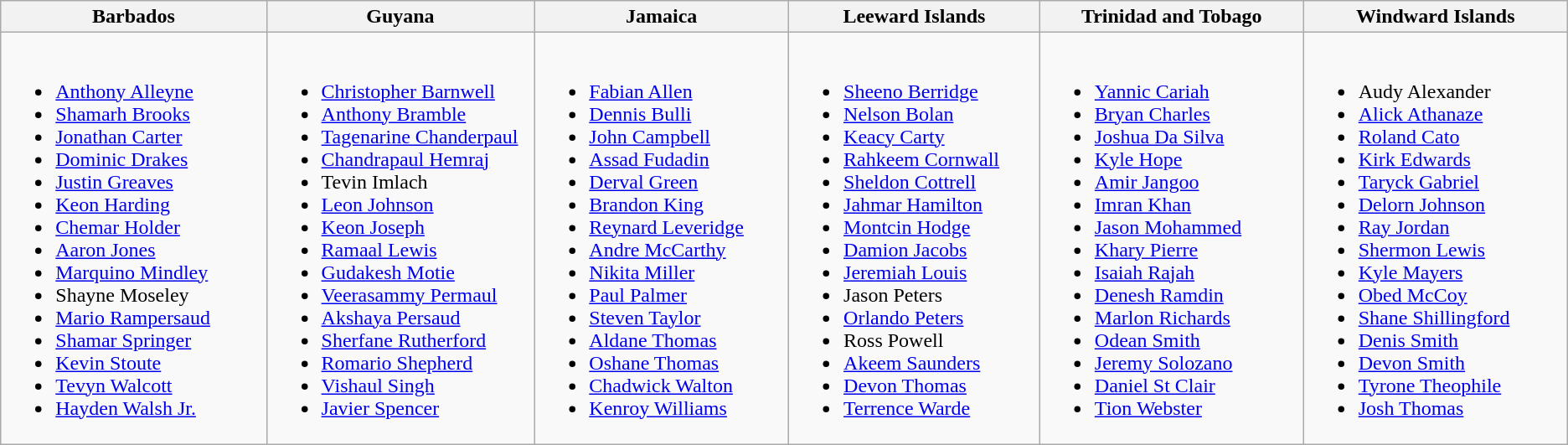<table class="wikitable">
<tr>
<th width=330>Barbados</th>
<th width=330>Guyana</th>
<th width=330>Jamaica</th>
<th width=330>Leeward Islands</th>
<th width=330>Trinidad and Tobago</th>
<th width=330>Windward Islands</th>
</tr>
<tr>
<td valign=top><br><ul><li><a href='#'>Anthony Alleyne</a></li><li><a href='#'>Shamarh Brooks</a></li><li><a href='#'>Jonathan Carter</a></li><li><a href='#'>Dominic Drakes</a></li><li><a href='#'>Justin Greaves</a></li><li><a href='#'>Keon Harding</a></li><li><a href='#'>Chemar Holder</a></li><li><a href='#'>Aaron Jones</a></li><li><a href='#'>Marquino Mindley</a></li><li>Shayne Moseley</li><li><a href='#'>Mario Rampersaud</a></li><li><a href='#'>Shamar Springer</a></li><li><a href='#'>Kevin Stoute</a></li><li><a href='#'>Tevyn Walcott</a></li><li><a href='#'>Hayden Walsh Jr.</a></li></ul></td>
<td valign=top><br><ul><li><a href='#'>Christopher Barnwell</a></li><li><a href='#'>Anthony Bramble</a></li><li><a href='#'>Tagenarine Chanderpaul</a></li><li><a href='#'>Chandrapaul Hemraj</a></li><li>Tevin Imlach</li><li><a href='#'>Leon Johnson</a></li><li><a href='#'>Keon Joseph</a></li><li><a href='#'>Ramaal Lewis</a></li><li><a href='#'>Gudakesh Motie</a></li><li><a href='#'>Veerasammy Permaul</a></li><li><a href='#'>Akshaya Persaud</a></li><li><a href='#'>Sherfane Rutherford</a></li><li><a href='#'>Romario Shepherd</a></li><li><a href='#'>Vishaul Singh</a></li><li><a href='#'>Javier Spencer</a></li></ul></td>
<td valign=top><br><ul><li><a href='#'>Fabian Allen</a></li><li><a href='#'>Dennis Bulli</a></li><li><a href='#'>John Campbell</a></li><li><a href='#'>Assad Fudadin</a></li><li><a href='#'>Derval Green</a></li><li><a href='#'>Brandon King</a></li><li><a href='#'>Reynard Leveridge</a></li><li><a href='#'>Andre McCarthy</a></li><li><a href='#'>Nikita Miller</a></li><li><a href='#'>Paul Palmer</a></li><li><a href='#'>Steven Taylor</a></li><li><a href='#'>Aldane Thomas</a></li><li><a href='#'>Oshane Thomas</a></li><li><a href='#'>Chadwick Walton</a></li><li><a href='#'>Kenroy Williams</a></li></ul></td>
<td valign=top><br><ul><li><a href='#'>Sheeno Berridge</a></li><li><a href='#'>Nelson Bolan</a></li><li><a href='#'>Keacy Carty</a></li><li><a href='#'>Rahkeem Cornwall</a></li><li><a href='#'>Sheldon Cottrell</a></li><li><a href='#'>Jahmar Hamilton</a></li><li><a href='#'>Montcin Hodge</a></li><li><a href='#'>Damion Jacobs</a></li><li><a href='#'>Jeremiah Louis</a></li><li>Jason Peters</li><li><a href='#'>Orlando Peters</a></li><li>Ross Powell</li><li><a href='#'>Akeem Saunders</a></li><li><a href='#'>Devon Thomas</a></li><li><a href='#'>Terrence Warde</a></li></ul></td>
<td valign=top><br><ul><li><a href='#'>Yannic Cariah</a></li><li><a href='#'>Bryan Charles</a></li><li><a href='#'>Joshua Da Silva</a></li><li><a href='#'>Kyle Hope</a></li><li><a href='#'>Amir Jangoo</a></li><li><a href='#'>Imran Khan</a></li><li><a href='#'>Jason Mohammed</a></li><li><a href='#'>Khary Pierre</a></li><li><a href='#'>Isaiah Rajah</a></li><li><a href='#'>Denesh Ramdin</a></li><li><a href='#'>Marlon Richards</a></li><li><a href='#'>Odean Smith</a></li><li><a href='#'>Jeremy Solozano</a></li><li><a href='#'>Daniel St Clair</a></li><li><a href='#'>Tion Webster</a></li></ul></td>
<td valign=top><br><ul><li>Audy Alexander</li><li><a href='#'>Alick Athanaze</a></li><li><a href='#'>Roland Cato</a></li><li><a href='#'>Kirk Edwards</a></li><li><a href='#'>Taryck Gabriel</a></li><li><a href='#'>Delorn Johnson</a></li><li><a href='#'>Ray Jordan</a></li><li><a href='#'>Shermon Lewis</a></li><li><a href='#'>Kyle Mayers</a></li><li><a href='#'>Obed McCoy</a></li><li><a href='#'>Shane Shillingford</a></li><li><a href='#'>Denis Smith</a></li><li><a href='#'>Devon Smith</a></li><li><a href='#'>Tyrone Theophile</a></li><li><a href='#'>Josh Thomas</a></li></ul></td>
</tr>
</table>
